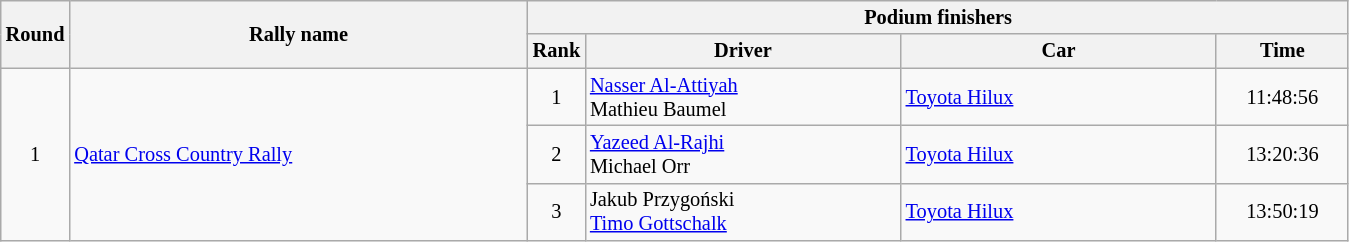<table class="wikitable" style="font-size:85%;">
<tr>
<th rowspan=2>Round</th>
<th style="width:22em" rowspan=2>Rally name</th>
<th colspan=4>Podium finishers</th>
</tr>
<tr>
<th>Rank</th>
<th style="width:15em">Driver</th>
<th style="width:15em">Car</th>
<th style="width:6em">Time</th>
</tr>
<tr>
<td rowspan=3 align=center>1</td>
<td rowspan=3> <a href='#'>Qatar Cross Country Rally</a></td>
<td align=center>1</td>
<td> <a href='#'>Nasser Al-Attiyah</a><br> Mathieu Baumel</td>
<td><a href='#'>Toyota Hilux</a></td>
<td align=center>11:48:56</td>
</tr>
<tr>
<td align=center>2</td>
<td> <a href='#'>Yazeed Al-Rajhi</a><br> Michael Orr</td>
<td><a href='#'>Toyota Hilux</a></td>
<td align=center>13:20:36</td>
</tr>
<tr>
<td align=center>3</td>
<td> Jakub Przygoński<br> <a href='#'>Timo Gottschalk</a></td>
<td><a href='#'>Toyota Hilux</a></td>
<td align=center>13:50:19</td>
</tr>
</table>
